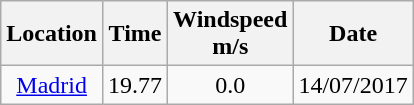<table class="wikitable" style= "text-align: center">
<tr>
<th>Location</th>
<th>Time</th>
<th>Windspeed<br>m/s</th>
<th>Date</th>
</tr>
<tr>
<td><a href='#'>Madrid</a></td>
<td>19.77</td>
<td>0.0</td>
<td>14/07/2017</td>
</tr>
</table>
